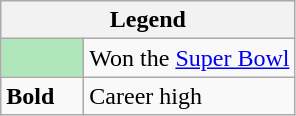<table class="wikitable mw-collapsible mw-collapsed">
<tr>
<th colspan="2">Legend</th>
</tr>
<tr>
<td style="background:#afe6ba; width:3em;"></td>
<td>Won the <a href='#'>Super Bowl</a></td>
</tr>
<tr>
<td><strong>Bold</strong></td>
<td>Career high</td>
</tr>
</table>
